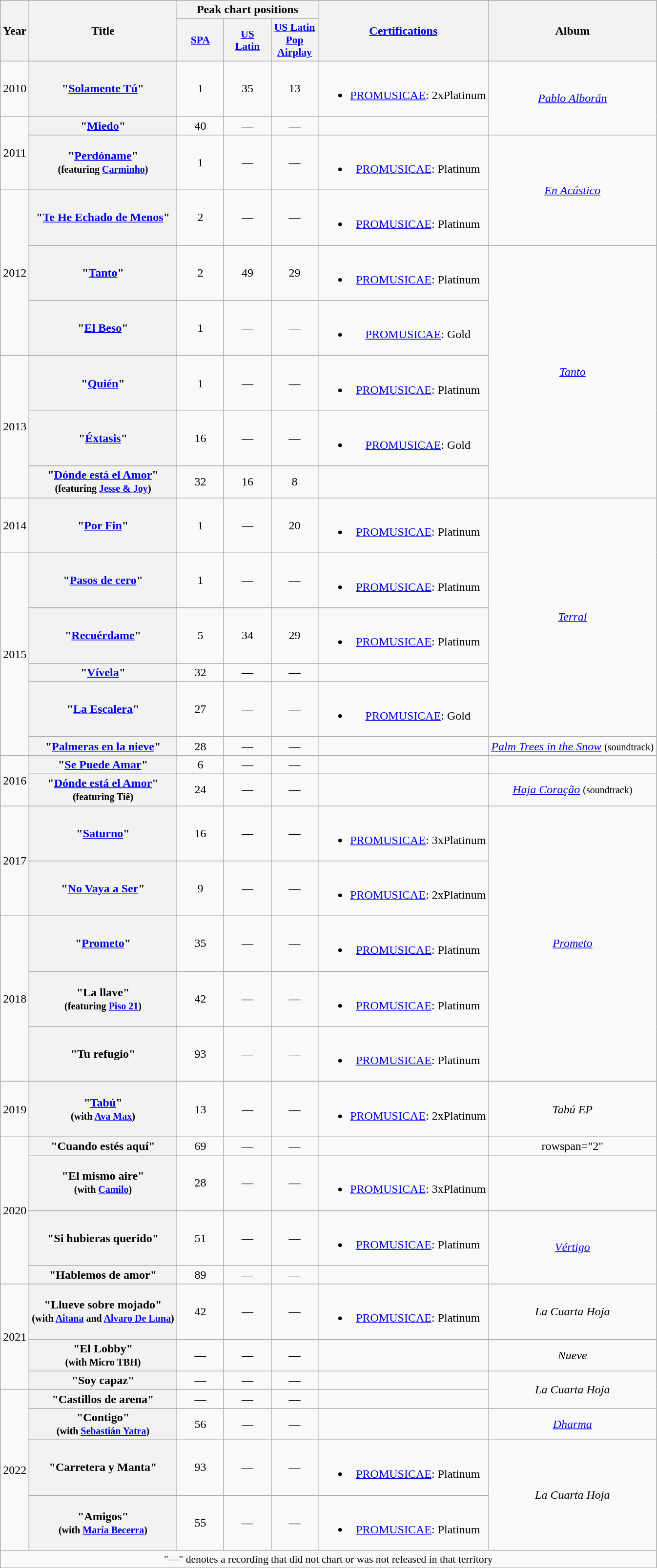<table class="wikitable plainrowheaders" style="text-align:center;" border="1">
<tr>
<th scope="col" rowspan="2">Year</th>
<th scope="col" rowspan="2">Title</th>
<th scope="col" colspan="3">Peak chart positions</th>
<th scope="col" rowspan="2"><a href='#'>Certifications</a></th>
<th scope="col" rowspan="2">Album</th>
</tr>
<tr>
<th scope="col" style="width:4em;font-size:90%;"><a href='#'>SPA</a><br></th>
<th scope="col" style="width:4em;font-size:90%;"><a href='#'>US<br>Latin</a><br></th>
<th scope="col" style="width:4em;font-size:90%;"><a href='#'>US Latin Pop Airplay</a><br></th>
</tr>
<tr>
<td>2010</td>
<th scope="row">"<a href='#'>Solamente Tú</a>"</th>
<td>1</td>
<td>35</td>
<td>13</td>
<td><br><ul><li><a href='#'>PROMUSICAE</a>: 2xPlatinum</li></ul></td>
<td rowspan="2"><em><a href='#'>Pablo Alborán</a></em></td>
</tr>
<tr>
<td rowspan="2">2011</td>
<th scope="row">"<a href='#'>Miedo</a>"</th>
<td>40</td>
<td>—</td>
<td>—</td>
<td></td>
</tr>
<tr>
<th scope="row">"<a href='#'>Perdóname</a>" <small><br>(featuring <a href='#'>Carminho</a>)</small></th>
<td>1</td>
<td>—</td>
<td>—</td>
<td><br><ul><li><a href='#'>PROMUSICAE</a>: Platinum</li></ul></td>
<td rowspan="2"><em><a href='#'>En Acústico</a></em></td>
</tr>
<tr>
<td rowspan="3">2012</td>
<th scope="row">"<a href='#'>Te He Echado de Menos</a>"</th>
<td>2</td>
<td>—</td>
<td>—</td>
<td><br><ul><li><a href='#'>PROMUSICAE</a>: Platinum</li></ul></td>
</tr>
<tr>
<th scope="row">"<a href='#'>Tanto</a>"</th>
<td>2</td>
<td>49</td>
<td>29</td>
<td><br><ul><li><a href='#'>PROMUSICAE</a>: Platinum</li></ul></td>
<td rowspan=5><em><a href='#'>Tanto</a></em></td>
</tr>
<tr>
<th scope="row">"<a href='#'>El Beso</a>"</th>
<td>1</td>
<td>—</td>
<td>—</td>
<td><br><ul><li><a href='#'>PROMUSICAE</a>: Gold</li></ul></td>
</tr>
<tr>
<td rowspan="3">2013</td>
<th scope="row">"<a href='#'>Quién</a>"</th>
<td>1</td>
<td>—</td>
<td>—</td>
<td><br><ul><li><a href='#'>PROMUSICAE</a>: Platinum</li></ul></td>
</tr>
<tr>
<th scope="row">"<a href='#'>Éxtasis</a>"</th>
<td>16</td>
<td>—</td>
<td>—</td>
<td><br><ul><li><a href='#'>PROMUSICAE</a>: Gold</li></ul></td>
</tr>
<tr>
<th scope="row">"<a href='#'>Dónde está el Amor</a>" <br><small>(featuring <a href='#'>Jesse & Joy</a>)</small></th>
<td>32</td>
<td>16</td>
<td>8</td>
<td></td>
</tr>
<tr>
<td rowspan="1">2014</td>
<th scope="row">"<a href='#'>Por Fin</a>"</th>
<td>1</td>
<td>—</td>
<td>20</td>
<td><br><ul><li><a href='#'>PROMUSICAE</a>: Platinum</li></ul></td>
<td rowspan="5"><em><a href='#'>Terral</a></em></td>
</tr>
<tr>
<td rowspan="5">2015</td>
<th scope="row">"<a href='#'>Pasos de cero</a>"</th>
<td>1</td>
<td>—</td>
<td>—</td>
<td><br><ul><li><a href='#'>PROMUSICAE</a>: Platinum</li></ul></td>
</tr>
<tr>
<th scope="row">"<a href='#'>Recuérdame</a>"</th>
<td>5</td>
<td>34</td>
<td>29</td>
<td><br><ul><li><a href='#'>PROMUSICAE</a>: Platinum</li></ul></td>
</tr>
<tr>
<th scope="row">"<a href='#'>Vívela</a>"</th>
<td>32</td>
<td>—</td>
<td>—</td>
<td></td>
</tr>
<tr>
<th scope="row">"<a href='#'>La Escalera</a>"</th>
<td>27</td>
<td>—</td>
<td>—</td>
<td><br><ul><li><a href='#'>PROMUSICAE</a>: Gold</li></ul></td>
</tr>
<tr>
<th scope="row">"<a href='#'>Palmeras en la nieve</a>"</th>
<td>28</td>
<td>—</td>
<td>—</td>
<td></td>
<td><em><a href='#'>Palm Trees in the Snow</a></em> <small>(soundtrack)</small></td>
</tr>
<tr>
<td rowspan="2">2016</td>
<th scope="row">"<a href='#'>Se Puede Amar</a>"</th>
<td>6</td>
<td>—</td>
<td>—</td>
<td></td>
<td></td>
</tr>
<tr>
<th scope="row">"<a href='#'>Dónde está el Amor</a>" <br><small>(featuring Tiê)</small></th>
<td>24</td>
<td>—</td>
<td>—</td>
<td></td>
<td><em><a href='#'>Haja Coração</a></em> <small>(soundtrack)</small></td>
</tr>
<tr>
<td rowspan="2">2017</td>
<th scope="row">"<a href='#'>Saturno</a>"</th>
<td>16<br></td>
<td>—</td>
<td>—</td>
<td><br><ul><li><a href='#'>PROMUSICAE</a>: 3xPlatinum</li></ul></td>
<td rowspan="5"><em><a href='#'>Prometo</a></em></td>
</tr>
<tr>
<th scope="row">"<a href='#'>No Vaya a Ser</a>"</th>
<td>9<br></td>
<td>—</td>
<td>—</td>
<td><br><ul><li><a href='#'>PROMUSICAE</a>: 2xPlatinum</li></ul></td>
</tr>
<tr>
<td rowspan="3">2018</td>
<th scope="row">"<a href='#'>Prometo</a>"</th>
<td>35</td>
<td>—</td>
<td>—</td>
<td><br><ul><li><a href='#'>PROMUSICAE</a>: Platinum</li></ul></td>
</tr>
<tr>
<th scope="row">"La llave" <br><small>(featuring <a href='#'>Piso 21</a>)</small></th>
<td>42</td>
<td>—</td>
<td>—</td>
<td><br><ul><li><a href='#'>PROMUSICAE</a>: Platinum</li></ul></td>
</tr>
<tr>
<th scope="row">"Tu refugio"</th>
<td>93</td>
<td>—</td>
<td>—</td>
<td><br><ul><li><a href='#'>PROMUSICAE</a>: Platinum</li></ul></td>
</tr>
<tr>
<td>2019</td>
<th scope="row">"<a href='#'>Tabú</a>" <br><small>(with <a href='#'>Ava Max</a>)</small></th>
<td>13</td>
<td>—</td>
<td>—</td>
<td><br><ul><li><a href='#'>PROMUSICAE</a>: 2xPlatinum</li></ul></td>
<td><em>Tabú EP</em></td>
</tr>
<tr>
<td rowspan="4">2020</td>
<th scope="row">"Cuando estés aquí"</th>
<td>69</td>
<td>—</td>
<td>—</td>
<td></td>
<td>rowspan="2" </td>
</tr>
<tr>
<th scope="row">"El mismo aire" <br><small>(with <a href='#'>Camilo</a>)</small></th>
<td>28</td>
<td>—</td>
<td>—</td>
<td><br><ul><li><a href='#'>PROMUSICAE</a>: 3xPlatinum</li></ul></td>
</tr>
<tr>
<th scope="row">"Si hubieras querido"</th>
<td>51</td>
<td>—</td>
<td>—</td>
<td><br><ul><li><a href='#'>PROMUSICAE</a>: Platinum</li></ul></td>
<td rowspan="2"><em><a href='#'>Vértigo</a></em></td>
</tr>
<tr>
<th scope="row">"Hablemos de amor"</th>
<td>89</td>
<td>—</td>
<td>—</td>
<td></td>
</tr>
<tr>
<td rowspan="3">2021</td>
<th scope="row">"Llueve sobre mojado" <br><small>(with <a href='#'>Aitana</a> and <a href='#'>Alvaro De Luna</a>)</small></th>
<td>42</td>
<td>—</td>
<td>—</td>
<td><br><ul><li><a href='#'>PROMUSICAE</a>: Platinum</li></ul></td>
<td><em>La Cuarta Hoja</em></td>
</tr>
<tr>
<th scope="row">"El Lobby" <br><small>(with Micro TBH)</small></th>
<td>—</td>
<td>—</td>
<td>—</td>
<td></td>
<td><em>Nueve</em></td>
</tr>
<tr>
<th scope="row">"Soy capaz"</th>
<td>—</td>
<td>—</td>
<td>—</td>
<td></td>
<td rowspan="2"><em>La Cuarta Hoja</em></td>
</tr>
<tr>
<td rowspan="4">2022</td>
<th scope="row">"Castillos de arena"</th>
<td>—</td>
<td>—</td>
<td>—</td>
</tr>
<tr>
<th scope="row">"Contigo"<br><small>(with <a href='#'>Sebastián Yatra</a>)</small></th>
<td>56</td>
<td>—</td>
<td>—</td>
<td></td>
<td><a href='#'><em>Dharma</em></a></td>
</tr>
<tr>
<th scope="row">"Carretera y Manta"</th>
<td>93</td>
<td>—</td>
<td>—</td>
<td><br><ul><li><a href='#'>PROMUSICAE</a>: Platinum</li></ul></td>
<td rowspan="2"><em>La Cuarta Hoja</em></td>
</tr>
<tr>
<th scope="row">"Amigos" <small><br>(with <a href='#'>María Becerra</a>)</small></th>
<td>55</td>
<td>—</td>
<td>—</td>
<td><br><ul><li><a href='#'>PROMUSICAE</a>: Platinum</li></ul></td>
</tr>
<tr>
<td colspan="15" style="font-size:90%">"—" denotes a recording that did not chart or was not released in that territory</td>
</tr>
</table>
